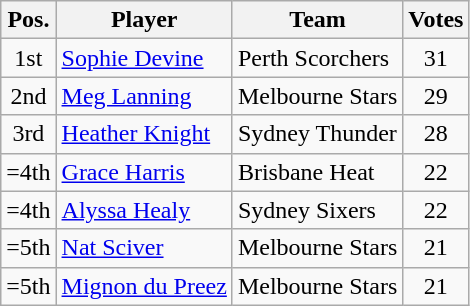<table class="wikitable">
<tr>
<th>Pos.</th>
<th>Player</th>
<th>Team</th>
<th>Votes</th>
</tr>
<tr>
<td align=center>1st</td>
<td><a href='#'>Sophie Devine</a></td>
<td>Perth Scorchers</td>
<td align=center>31</td>
</tr>
<tr>
<td align=center>2nd</td>
<td><a href='#'>Meg Lanning</a></td>
<td>Melbourne Stars</td>
<td align=center>29</td>
</tr>
<tr>
<td align=center>3rd</td>
<td><a href='#'>Heather Knight</a></td>
<td>Sydney Thunder</td>
<td align=center>28</td>
</tr>
<tr>
<td align=center>=4th</td>
<td><a href='#'>Grace Harris</a></td>
<td>Brisbane Heat</td>
<td align=center>22</td>
</tr>
<tr>
<td align=center>=4th</td>
<td><a href='#'>Alyssa Healy</a></td>
<td>Sydney Sixers</td>
<td align=center>22</td>
</tr>
<tr>
<td align=center>=5th</td>
<td><a href='#'>Nat Sciver</a></td>
<td>Melbourne Stars</td>
<td align=center>21</td>
</tr>
<tr>
<td align=center>=5th</td>
<td><a href='#'>Mignon du Preez</a></td>
<td>Melbourne Stars</td>
<td align=center>21</td>
</tr>
</table>
